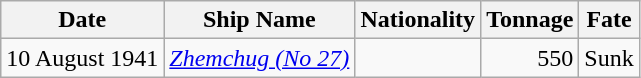<table class="wikitable sortable">
<tr>
<th>Date</th>
<th>Ship Name</th>
<th>Nationality</th>
<th>Tonnage</th>
<th>Fate</th>
</tr>
<tr>
<td align="right">10 August 1941</td>
<td align="left"><a href='#'><em>Zhemchug (No 27)</em></a></td>
<td align="left"></td>
<td align="right">550</td>
<td align="left">Sunk</td>
</tr>
</table>
